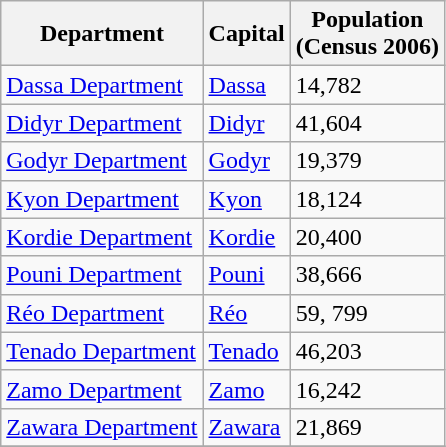<table class="wikitable">
<tr>
<th>Department</th>
<th>Capital</th>
<th>Population<br>(Census 2006)</th>
</tr>
<tr>
<td><a href='#'>Dassa Department</a></td>
<td><a href='#'>Dassa</a></td>
<td>14,782</td>
</tr>
<tr>
<td><a href='#'>Didyr Department</a></td>
<td><a href='#'>Didyr</a></td>
<td>41,604</td>
</tr>
<tr>
<td><a href='#'>Godyr Department</a></td>
<td><a href='#'>Godyr</a></td>
<td>19,379</td>
</tr>
<tr>
<td><a href='#'>Kyon Department</a></td>
<td><a href='#'>Kyon</a></td>
<td>18,124</td>
</tr>
<tr>
<td><a href='#'>Kordie Department</a></td>
<td><a href='#'>Kordie</a></td>
<td>20,400</td>
</tr>
<tr>
<td><a href='#'>Pouni Department</a></td>
<td><a href='#'>Pouni</a></td>
<td>38,666</td>
</tr>
<tr>
<td><a href='#'>Réo Department</a></td>
<td><a href='#'>Réo</a></td>
<td>59, 799</td>
</tr>
<tr>
<td><a href='#'>Tenado Department</a></td>
<td><a href='#'>Tenado</a></td>
<td>46,203</td>
</tr>
<tr>
<td><a href='#'>Zamo Department</a></td>
<td><a href='#'>Zamo</a></td>
<td>16,242</td>
</tr>
<tr>
<td><a href='#'>Zawara Department</a></td>
<td><a href='#'>Zawara</a></td>
<td>21,869</td>
</tr>
<tr>
</tr>
</table>
